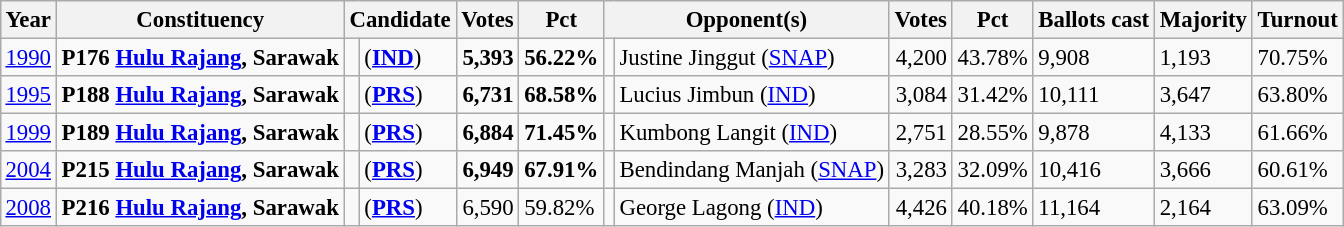<table class="wikitable" style="margin:0.5em ; font-size:95%">
<tr>
<th>Year</th>
<th>Constituency</th>
<th colspan=2>Candidate</th>
<th>Votes</th>
<th>Pct</th>
<th colspan=2>Opponent(s)</th>
<th>Votes</th>
<th>Pct</th>
<th>Ballots cast</th>
<th>Majority</th>
<th>Turnout</th>
</tr>
<tr>
<td><a href='#'>1990</a></td>
<td><strong>P176 <a href='#'>Hulu Rajang</a>, Sarawak</strong></td>
<td></td>
<td> (<a href='#'><strong>IND</strong></a>)</td>
<td align="right"><strong>5,393</strong></td>
<td><strong>56.22%</strong></td>
<td></td>
<td>Justine Jinggut (<a href='#'>SNAP</a>)</td>
<td align="right">4,200</td>
<td>43.78%</td>
<td>9,908</td>
<td>1,193</td>
<td>70.75%</td>
</tr>
<tr>
<td><a href='#'>1995</a></td>
<td><strong>P188 <a href='#'>Hulu Rajang</a>, Sarawak</strong></td>
<td></td>
<td> (<a href='#'><strong>PRS</strong></a>)</td>
<td align="right"><strong>6,731</strong></td>
<td><strong>68.58%</strong></td>
<td></td>
<td>Lucius Jimbun (<a href='#'>IND</a>)</td>
<td align="right">3,084</td>
<td>31.42%</td>
<td>10,111</td>
<td>3,647</td>
<td>63.80%</td>
</tr>
<tr>
<td><a href='#'>1999</a></td>
<td><strong>P189 <a href='#'>Hulu Rajang</a>, Sarawak</strong></td>
<td></td>
<td> (<a href='#'><strong>PRS</strong></a>)</td>
<td align="right"><strong>6,884</strong></td>
<td><strong>71.45%</strong></td>
<td></td>
<td>Kumbong Langit (<a href='#'>IND</a>)</td>
<td align="right">2,751</td>
<td>28.55%</td>
<td>9,878</td>
<td>4,133</td>
<td>61.66%</td>
</tr>
<tr>
<td><a href='#'>2004</a></td>
<td><strong>P215 <a href='#'>Hulu Rajang</a>, Sarawak</strong></td>
<td></td>
<td> (<a href='#'><strong>PRS</strong></a>)</td>
<td align="right"><strong>6,949</strong></td>
<td><strong>67.91%</strong></td>
<td bgcolor=></td>
<td>Bendindang Manjah (<a href='#'>SNAP</a>)</td>
<td align="right">3,283</td>
<td>32.09%</td>
<td>10,416</td>
<td>3,666</td>
<td>60.61%</td>
</tr>
<tr>
<td><a href='#'>2008</a></td>
<td><strong>P216 <a href='#'>Hulu Rajang</a>, Sarawak</strong></td>
<td></td>
<td> (<a href='#'><strong>PRS</strong></a>)</td>
<td align="right">6,590</td>
<td>59.82%</td>
<td></td>
<td>George Lagong (<a href='#'>IND</a>)</td>
<td align="right">4,426</td>
<td>40.18%</td>
<td>11,164</td>
<td>2,164</td>
<td>63.09%</td>
</tr>
</table>
